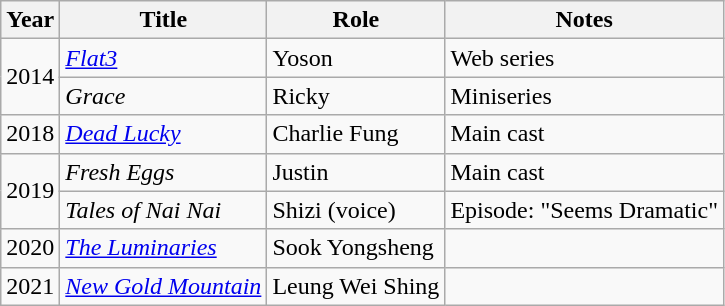<table class="wikitable">
<tr>
<th>Year</th>
<th>Title</th>
<th>Role</th>
<th>Notes</th>
</tr>
<tr>
<td rowspan="2">2014</td>
<td><em><a href='#'>Flat3</a></em></td>
<td>Yoson</td>
<td>Web series</td>
</tr>
<tr>
<td><em>Grace</em></td>
<td>Ricky</td>
<td>Miniseries</td>
</tr>
<tr>
<td>2018</td>
<td><em><a href='#'>Dead Lucky</a></em></td>
<td>Charlie Fung</td>
<td>Main cast</td>
</tr>
<tr>
<td rowspan="2">2019</td>
<td><em>Fresh Eggs</em></td>
<td>Justin</td>
<td>Main cast</td>
</tr>
<tr>
<td><em>Tales of Nai Nai</em></td>
<td>Shizi (voice)</td>
<td>Episode: "Seems Dramatic"</td>
</tr>
<tr>
<td>2020</td>
<td><em><a href='#'>The Luminaries</a></em></td>
<td>Sook Yongsheng</td>
<td></td>
</tr>
<tr>
<td>2021</td>
<td><em><a href='#'>New Gold Mountain</a></em></td>
<td>Leung Wei Shing</td>
<td></td>
</tr>
</table>
